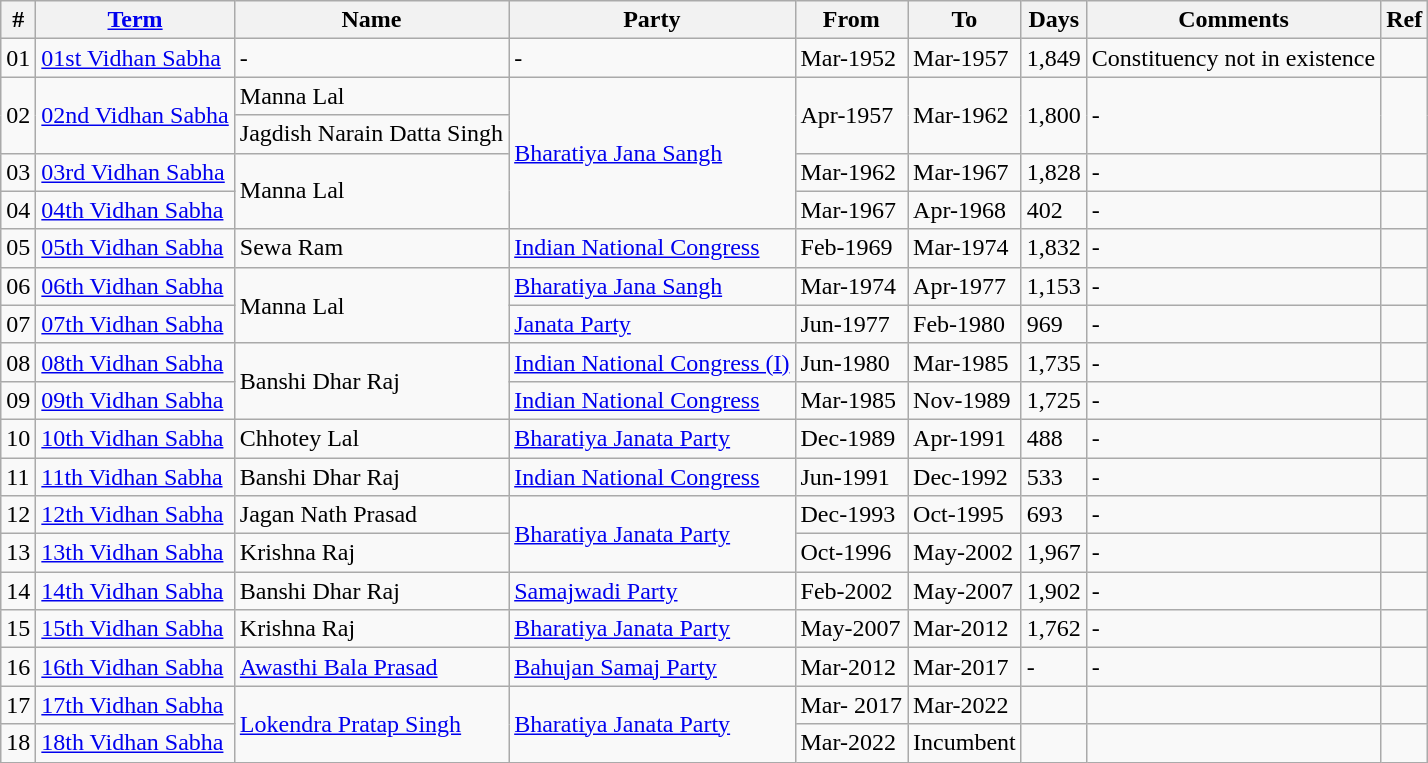<table class="wikitable sortable">
<tr>
<th>#</th>
<th><a href='#'>Term</a></th>
<th>Name</th>
<th>Party</th>
<th>From</th>
<th>To</th>
<th>Days</th>
<th>Comments</th>
<th>Ref</th>
</tr>
<tr>
<td>01</td>
<td><a href='#'>01st Vidhan Sabha</a></td>
<td>-</td>
<td>-</td>
<td>Mar-1952</td>
<td>Mar-1957</td>
<td>1,849</td>
<td>Constituency not in existence</td>
<td></td>
</tr>
<tr>
<td rowspan="2">02</td>
<td rowspan="2"><a href='#'>02nd Vidhan Sabha</a></td>
<td>Manna Lal</td>
<td rowspan="4"><a href='#'>Bharatiya Jana Sangh</a></td>
<td rowspan="2">Apr-1957</td>
<td rowspan="2">Mar-1962</td>
<td rowspan="2">1,800</td>
<td rowspan="2">-</td>
<td rowspan="2"></td>
</tr>
<tr>
<td>Jagdish Narain Datta Singh</td>
</tr>
<tr>
<td>03</td>
<td><a href='#'>03rd Vidhan Sabha</a></td>
<td rowspan="2">Manna Lal</td>
<td>Mar-1962</td>
<td>Mar-1967</td>
<td>1,828</td>
<td>-</td>
<td></td>
</tr>
<tr>
<td>04</td>
<td><a href='#'>04th Vidhan Sabha</a></td>
<td>Mar-1967</td>
<td>Apr-1968</td>
<td>402</td>
<td>-</td>
<td></td>
</tr>
<tr>
<td>05</td>
<td><a href='#'>05th Vidhan Sabha</a></td>
<td>Sewa Ram</td>
<td><a href='#'>Indian National Congress</a></td>
<td>Feb-1969</td>
<td>Mar-1974</td>
<td>1,832</td>
<td>-</td>
<td></td>
</tr>
<tr>
<td>06</td>
<td><a href='#'>06th Vidhan Sabha</a></td>
<td rowspan="2">Manna Lal</td>
<td><a href='#'>Bharatiya Jana Sangh</a></td>
<td>Mar-1974</td>
<td>Apr-1977</td>
<td>1,153</td>
<td>-</td>
<td></td>
</tr>
<tr>
<td>07</td>
<td><a href='#'>07th Vidhan Sabha</a></td>
<td><a href='#'>Janata Party</a></td>
<td>Jun-1977</td>
<td>Feb-1980</td>
<td>969</td>
<td>-</td>
<td></td>
</tr>
<tr>
<td>08</td>
<td><a href='#'>08th Vidhan Sabha</a></td>
<td rowspan="2">Banshi  Dhar Raj</td>
<td><a href='#'>Indian National Congress (I)</a></td>
<td>Jun-1980</td>
<td>Mar-1985</td>
<td>1,735</td>
<td>-</td>
<td></td>
</tr>
<tr>
<td>09</td>
<td><a href='#'>09th Vidhan Sabha</a></td>
<td><a href='#'>Indian National Congress</a></td>
<td>Mar-1985</td>
<td>Nov-1989</td>
<td>1,725</td>
<td>-</td>
<td></td>
</tr>
<tr>
<td>10</td>
<td><a href='#'>10th Vidhan Sabha</a></td>
<td>Chhotey  Lal</td>
<td><a href='#'>Bharatiya Janata Party</a></td>
<td>Dec-1989</td>
<td>Apr-1991</td>
<td>488</td>
<td>-</td>
<td></td>
</tr>
<tr>
<td>11</td>
<td><a href='#'>11th Vidhan Sabha</a></td>
<td>Banshi  Dhar Raj</td>
<td><a href='#'>Indian National Congress</a></td>
<td>Jun-1991</td>
<td>Dec-1992</td>
<td>533</td>
<td>-</td>
<td></td>
</tr>
<tr>
<td>12</td>
<td><a href='#'>12th Vidhan Sabha</a></td>
<td>Jagan  Nath Prasad</td>
<td rowspan="2"><a href='#'>Bharatiya Janata Party</a></td>
<td>Dec-1993</td>
<td>Oct-1995</td>
<td>693</td>
<td>-</td>
<td></td>
</tr>
<tr>
<td>13</td>
<td><a href='#'>13th Vidhan Sabha</a></td>
<td>Krishna  Raj</td>
<td>Oct-1996</td>
<td>May-2002</td>
<td>1,967</td>
<td>-</td>
<td></td>
</tr>
<tr>
<td>14</td>
<td><a href='#'>14th Vidhan Sabha</a></td>
<td>Banshi  Dhar Raj</td>
<td><a href='#'>Samajwadi Party</a></td>
<td>Feb-2002</td>
<td>May-2007</td>
<td>1,902</td>
<td>-</td>
<td></td>
</tr>
<tr>
<td>15</td>
<td><a href='#'>15th Vidhan Sabha</a></td>
<td>Krishna  Raj</td>
<td><a href='#'>Bharatiya Janata Party</a></td>
<td>May-2007</td>
<td>Mar-2012</td>
<td>1,762</td>
<td>-</td>
<td></td>
</tr>
<tr>
<td>16</td>
<td><a href='#'>16th Vidhan Sabha</a></td>
<td><a href='#'>Awasthi Bala Prasad</a></td>
<td><a href='#'>Bahujan Samaj Party</a></td>
<td>Mar-2012</td>
<td>Mar-2017</td>
<td>-</td>
<td>-</td>
<td></td>
</tr>
<tr>
<td>17</td>
<td><a href='#'>17th Vidhan Sabha</a></td>
<td rowspan="2"><a href='#'>Lokendra Pratap Singh</a></td>
<td rowspan="2"><a href='#'>Bharatiya Janata Party</a></td>
<td>Mar- 2017</td>
<td>Mar-2022</td>
<td></td>
<td></td>
<td></td>
</tr>
<tr>
<td>18</td>
<td><a href='#'>18th Vidhan Sabha</a></td>
<td>Mar-2022</td>
<td>Incumbent</td>
<td></td>
<td></td>
<td></td>
</tr>
</table>
